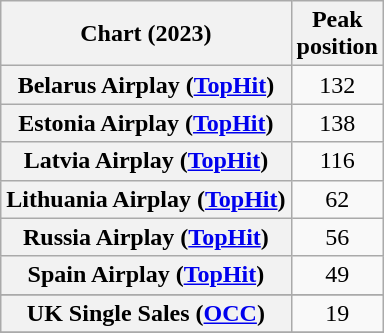<table class="wikitable sortable plainrowheaders" style="text-align:center">
<tr>
<th scope="col">Chart (2023)</th>
<th scope="col">Peak<br>position</th>
</tr>
<tr>
<th scope="row">Belarus Airplay (<a href='#'>TopHit</a>)</th>
<td>132</td>
</tr>
<tr>
<th scope="row">Estonia Airplay (<a href='#'>TopHit</a>)</th>
<td>138</td>
</tr>
<tr>
<th scope="row">Latvia Airplay (<a href='#'>TopHit</a>)</th>
<td>116</td>
</tr>
<tr>
<th scope="row">Lithuania Airplay (<a href='#'>TopHit</a>)</th>
<td>62</td>
</tr>
<tr>
<th scope="row">Russia Airplay (<a href='#'>TopHit</a>)</th>
<td>56</td>
</tr>
<tr>
<th scope="row">Spain Airplay (<a href='#'>TopHit</a>)</th>
<td>49</td>
</tr>
<tr>
</tr>
<tr>
<th scope="row">UK Single Sales (<a href='#'>OCC</a>)</th>
<td>19</td>
</tr>
<tr>
</tr>
</table>
